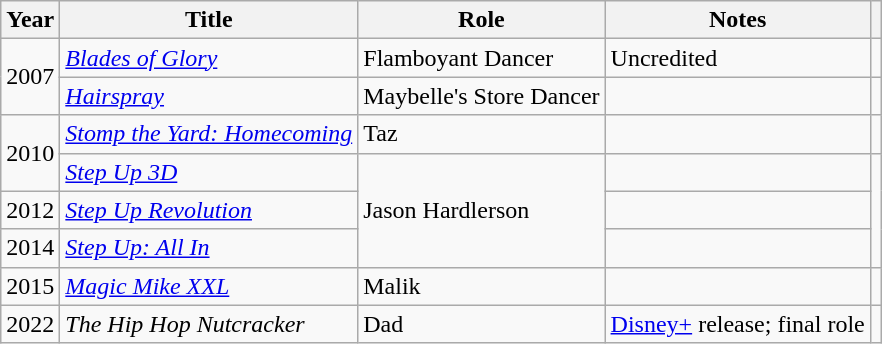<table class="wikitable sortable">
<tr>
<th>Year</th>
<th>Title</th>
<th>Role</th>
<th class="unsortable">Notes</th>
<th class="unsortable"></th>
</tr>
<tr>
<td rowspan=2>2007</td>
<td><em><a href='#'>Blades of Glory</a></em></td>
<td>Flamboyant Dancer</td>
<td>Uncredited</td>
<td></td>
</tr>
<tr>
<td><em><a href='#'>Hairspray</a></em></td>
<td>Maybelle's Store Dancer</td>
<td></td>
<td></td>
</tr>
<tr>
<td rowspan=2>2010</td>
<td><em><a href='#'>Stomp the Yard: Homecoming</a></em></td>
<td>Taz</td>
<td></td>
<td></td>
</tr>
<tr>
<td><em><a href='#'>Step Up 3D</a></em></td>
<td rowspan=3>Jason Hardlerson</td>
<td></td>
<td rowspan=3></td>
</tr>
<tr>
<td>2012</td>
<td><em><a href='#'>Step Up Revolution</a></em></td>
<td></td>
</tr>
<tr>
<td>2014</td>
<td><em><a href='#'>Step Up: All In</a></em></td>
<td></td>
</tr>
<tr>
<td>2015</td>
<td><em><a href='#'>Magic Mike XXL</a></em></td>
<td>Malik</td>
<td></td>
<td></td>
</tr>
<tr>
<td>2022</td>
<td><em>The Hip Hop Nutcracker</em></td>
<td>Dad</td>
<td><a href='#'>Disney+</a> release; final role</td>
<td></td>
</tr>
</table>
